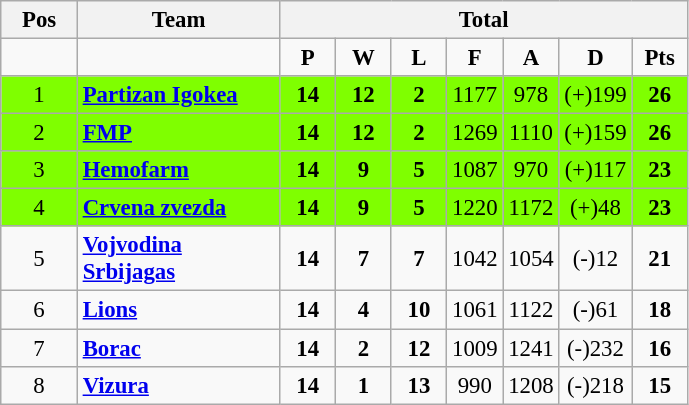<table class="wikitable sortable" style="text-align: center; font-size:95%">
<tr>
<th width="44">Pos</th>
<th width="128">Team</th>
<th colspan=7>Total</th>
</tr>
<tr>
<td></td>
<td></td>
<td width="30"><strong>P</strong></td>
<td width="30"><strong>W</strong></td>
<td width="30"><strong>L</strong></td>
<td width="30"><strong>F</strong></td>
<td width="30"><strong>A</strong></td>
<td width="30"><strong>D</strong></td>
<td width="30"><strong>Pts</strong></td>
</tr>
<tr bgcolor="#7fff00">
<td>1</td>
<td align="left"><strong><a href='#'>Partizan Igokea</a></strong></td>
<td><strong>14</strong></td>
<td><strong>12</strong></td>
<td><strong>2</strong></td>
<td>1177</td>
<td>978</td>
<td>(+)199</td>
<td><strong>26</strong></td>
</tr>
<tr bgcolor="#7fff00">
<td>2</td>
<td align="left"><strong><a href='#'>FMP</a></strong></td>
<td><strong>14</strong></td>
<td><strong>12</strong></td>
<td><strong>2</strong></td>
<td>1269</td>
<td>1110</td>
<td>(+)159</td>
<td><strong>26</strong></td>
</tr>
<tr bgcolor="#7fff00">
<td>3</td>
<td align="left"><strong><a href='#'>Hemofarm</a></strong></td>
<td><strong>14</strong></td>
<td><strong>9</strong></td>
<td><strong>5</strong></td>
<td>1087</td>
<td>970</td>
<td>(+)117</td>
<td><strong>23</strong></td>
</tr>
<tr bgcolor="#7fff00">
<td>4</td>
<td align="left"><strong><a href='#'>Crvena zvezda</a></strong></td>
<td><strong>14</strong></td>
<td><strong>9</strong></td>
<td><strong>5</strong></td>
<td>1220</td>
<td>1172</td>
<td>(+)48</td>
<td><strong>23</strong></td>
</tr>
<tr>
<td>5</td>
<td align="left"><strong><a href='#'>Vojvodina Srbijagas</a></strong></td>
<td><strong>14</strong></td>
<td><strong>7</strong></td>
<td><strong>7</strong></td>
<td>1042</td>
<td>1054</td>
<td>(-)12</td>
<td><strong>21</strong></td>
</tr>
<tr>
<td>6</td>
<td align="left"><strong><a href='#'>Lions</a></strong></td>
<td><strong>14</strong></td>
<td><strong>4</strong></td>
<td><strong>10</strong></td>
<td>1061</td>
<td>1122</td>
<td>(-)61</td>
<td><strong>18</strong></td>
</tr>
<tr>
<td>7</td>
<td align="left"><strong><a href='#'>Borac</a></strong></td>
<td><strong>14</strong></td>
<td><strong>2</strong></td>
<td><strong>12</strong></td>
<td>1009</td>
<td>1241</td>
<td>(-)232</td>
<td><strong>16</strong></td>
</tr>
<tr>
<td>8</td>
<td align="left"><strong><a href='#'>Vizura</a></strong></td>
<td><strong>14</strong></td>
<td><strong>1</strong></td>
<td><strong>13</strong></td>
<td>990</td>
<td>1208</td>
<td>(-)218</td>
<td><strong>15</strong></td>
</tr>
</table>
